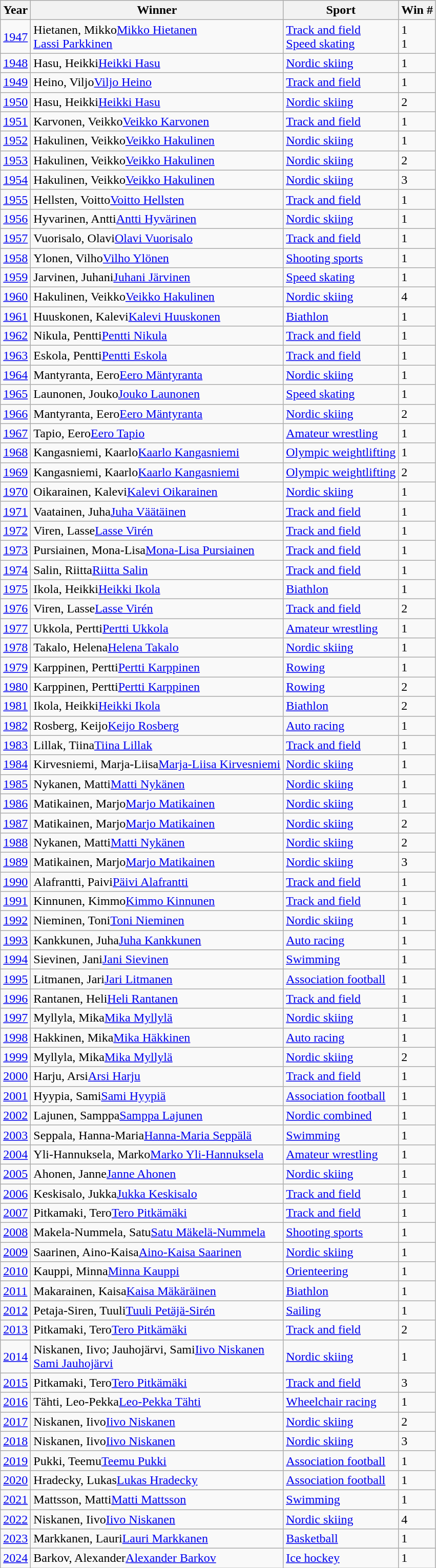<table class="wikitable sortable">
<tr>
<th>Year</th>
<th>Winner</th>
<th>Sport</th>
<th>Win #</th>
</tr>
<tr>
<td><a href='#'>1947</a></td>
<td><span>Hietanen, Mikko</span><a href='#'>Mikko Hietanen</a><br><a href='#'>Lassi Parkkinen</a></td>
<td><a href='#'>Track and field</a><br><a href='#'>Speed skating</a></td>
<td>1<br>1</td>
</tr>
<tr>
<td><a href='#'>1948</a></td>
<td><span>Hasu, Heikki</span><a href='#'>Heikki Hasu</a></td>
<td><a href='#'>Nordic skiing</a></td>
<td>1</td>
</tr>
<tr>
<td><a href='#'>1949</a></td>
<td><span>Heino, Viljo</span><a href='#'>Viljo Heino</a></td>
<td><a href='#'>Track and field</a></td>
<td>1</td>
</tr>
<tr>
<td><a href='#'>1950</a></td>
<td><span>Hasu, Heikki</span><a href='#'>Heikki Hasu</a></td>
<td><a href='#'>Nordic skiing</a></td>
<td>2</td>
</tr>
<tr>
<td><a href='#'>1951</a></td>
<td><span>Karvonen, Veikko</span><a href='#'>Veikko Karvonen</a></td>
<td><a href='#'>Track and field</a></td>
<td>1</td>
</tr>
<tr>
<td><a href='#'>1952</a></td>
<td><span>Hakulinen, Veikko</span><a href='#'>Veikko Hakulinen</a></td>
<td><a href='#'>Nordic skiing</a></td>
<td>1</td>
</tr>
<tr>
<td><a href='#'>1953</a></td>
<td><span>Hakulinen, Veikko</span><a href='#'>Veikko Hakulinen</a></td>
<td><a href='#'>Nordic skiing</a></td>
<td>2</td>
</tr>
<tr>
<td><a href='#'>1954</a></td>
<td><span>Hakulinen, Veikko</span><a href='#'>Veikko Hakulinen</a></td>
<td><a href='#'>Nordic skiing</a></td>
<td>3</td>
</tr>
<tr>
<td><a href='#'>1955</a></td>
<td><span>Hellsten, Voitto</span><a href='#'>Voitto Hellsten</a></td>
<td><a href='#'>Track and field</a></td>
<td>1</td>
</tr>
<tr>
<td><a href='#'>1956</a></td>
<td><span>Hyvarinen, Antti</span><a href='#'>Antti Hyvärinen</a></td>
<td><a href='#'>Nordic skiing</a></td>
<td>1</td>
</tr>
<tr>
<td><a href='#'>1957</a></td>
<td><span>Vuorisalo, Olavi</span><a href='#'>Olavi Vuorisalo</a></td>
<td><a href='#'>Track and field</a></td>
<td>1</td>
</tr>
<tr>
<td><a href='#'>1958</a></td>
<td><span>Ylonen, Vilho</span><a href='#'>Vilho Ylönen</a></td>
<td><a href='#'>Shooting sports</a></td>
<td>1</td>
</tr>
<tr>
<td><a href='#'>1959</a></td>
<td><span>Jarvinen, Juhani</span><a href='#'>Juhani Järvinen</a></td>
<td><a href='#'>Speed skating</a></td>
<td>1</td>
</tr>
<tr>
<td><a href='#'>1960</a></td>
<td><span>Hakulinen, Veikko</span><a href='#'>Veikko Hakulinen</a></td>
<td><a href='#'>Nordic skiing</a></td>
<td>4</td>
</tr>
<tr>
<td><a href='#'>1961</a></td>
<td><span>Huuskonen, Kalevi</span><a href='#'>Kalevi Huuskonen</a></td>
<td><a href='#'>Biathlon</a></td>
<td>1</td>
</tr>
<tr>
<td><a href='#'>1962</a></td>
<td><span>Nikula, Pentti</span><a href='#'>Pentti Nikula</a></td>
<td><a href='#'>Track and field</a></td>
<td>1</td>
</tr>
<tr>
<td><a href='#'>1963</a></td>
<td><span>Eskola, Pentti</span><a href='#'>Pentti Eskola</a></td>
<td><a href='#'>Track and field</a></td>
<td>1</td>
</tr>
<tr>
<td><a href='#'>1964</a></td>
<td><span>Mantyranta, Eero</span><a href='#'>Eero Mäntyranta</a></td>
<td><a href='#'>Nordic skiing</a></td>
<td>1</td>
</tr>
<tr>
<td><a href='#'>1965</a></td>
<td><span>Launonen, Jouko</span><a href='#'>Jouko Launonen</a></td>
<td><a href='#'>Speed skating</a></td>
<td>1</td>
</tr>
<tr>
<td><a href='#'>1966</a></td>
<td><span>Mantyranta, Eero</span><a href='#'>Eero Mäntyranta</a></td>
<td><a href='#'>Nordic skiing</a></td>
<td>2</td>
</tr>
<tr>
<td><a href='#'>1967</a></td>
<td><span>Tapio, Eero</span><a href='#'>Eero Tapio</a></td>
<td><a href='#'>Amateur wrestling</a></td>
<td>1</td>
</tr>
<tr>
<td><a href='#'>1968</a></td>
<td><span>Kangasniemi, Kaarlo</span><a href='#'>Kaarlo Kangasniemi</a></td>
<td><a href='#'>Olympic weightlifting</a></td>
<td>1</td>
</tr>
<tr>
<td><a href='#'>1969</a></td>
<td><span>Kangasniemi, Kaarlo</span><a href='#'>Kaarlo Kangasniemi</a></td>
<td><a href='#'>Olympic weightlifting</a></td>
<td>2</td>
</tr>
<tr>
<td><a href='#'>1970</a></td>
<td><span>Oikarainen, Kalevi</span><a href='#'>Kalevi Oikarainen</a></td>
<td><a href='#'>Nordic skiing</a></td>
<td>1</td>
</tr>
<tr>
<td><a href='#'>1971</a></td>
<td><span>Vaatainen, Juha</span><a href='#'>Juha Väätäinen</a></td>
<td><a href='#'>Track and field</a></td>
<td>1</td>
</tr>
<tr>
<td><a href='#'>1972</a></td>
<td><span>Viren, Lasse</span><a href='#'>Lasse Virén</a></td>
<td><a href='#'>Track and field</a></td>
<td>1</td>
</tr>
<tr>
<td><a href='#'>1973</a></td>
<td><span>Pursiainen, Mona-Lisa</span><a href='#'>Mona-Lisa Pursiainen</a></td>
<td><a href='#'>Track and field</a></td>
<td>1</td>
</tr>
<tr>
<td><a href='#'>1974</a></td>
<td><span>Salin, Riitta</span><a href='#'>Riitta Salin</a></td>
<td><a href='#'>Track and field</a></td>
<td>1</td>
</tr>
<tr>
<td><a href='#'>1975</a></td>
<td><span>Ikola, Heikki</span><a href='#'>Heikki Ikola</a></td>
<td><a href='#'>Biathlon</a></td>
<td>1</td>
</tr>
<tr>
<td><a href='#'>1976</a></td>
<td><span>Viren, Lasse</span><a href='#'>Lasse Virén</a></td>
<td><a href='#'>Track and field</a></td>
<td>2</td>
</tr>
<tr>
<td><a href='#'>1977</a></td>
<td><span>Ukkola, Pertti</span><a href='#'>Pertti Ukkola</a></td>
<td><a href='#'>Amateur wrestling</a></td>
<td>1</td>
</tr>
<tr>
<td><a href='#'>1978</a></td>
<td><span>Takalo, Helena</span><a href='#'>Helena Takalo</a></td>
<td><a href='#'>Nordic skiing</a></td>
<td>1</td>
</tr>
<tr>
<td><a href='#'>1979</a></td>
<td><span>Karppinen, Pertti</span><a href='#'>Pertti Karppinen</a></td>
<td><a href='#'>Rowing</a></td>
<td>1</td>
</tr>
<tr>
<td><a href='#'>1980</a></td>
<td><span>Karppinen, Pertti</span><a href='#'>Pertti Karppinen</a></td>
<td><a href='#'>Rowing</a></td>
<td>2</td>
</tr>
<tr>
<td><a href='#'>1981</a></td>
<td><span>Ikola, Heikki</span><a href='#'>Heikki Ikola</a></td>
<td><a href='#'>Biathlon</a></td>
<td>2</td>
</tr>
<tr>
<td><a href='#'>1982</a></td>
<td><span>Rosberg, Keijo</span><a href='#'>Keijo Rosberg</a></td>
<td><a href='#'>Auto racing</a></td>
<td>1</td>
</tr>
<tr>
<td><a href='#'>1983</a></td>
<td><span>Lillak, Tiina</span><a href='#'>Tiina Lillak</a></td>
<td><a href='#'>Track and field</a></td>
<td>1</td>
</tr>
<tr>
<td><a href='#'>1984</a></td>
<td><span>Kirvesniemi, Marja-Liisa</span><a href='#'>Marja-Liisa Kirvesniemi</a></td>
<td><a href='#'>Nordic skiing</a></td>
<td>1</td>
</tr>
<tr>
<td><a href='#'>1985</a></td>
<td><span>Nykanen, Matti</span><a href='#'>Matti Nykänen</a></td>
<td><a href='#'>Nordic skiing</a></td>
<td>1</td>
</tr>
<tr>
<td><a href='#'>1986</a></td>
<td><span>Matikainen, Marjo</span><a href='#'>Marjo Matikainen</a></td>
<td><a href='#'>Nordic skiing</a></td>
<td>1</td>
</tr>
<tr>
<td><a href='#'>1987</a></td>
<td><span>Matikainen, Marjo</span><a href='#'>Marjo Matikainen</a></td>
<td><a href='#'>Nordic skiing</a></td>
<td>2</td>
</tr>
<tr>
<td><a href='#'>1988</a></td>
<td><span>Nykanen, Matti</span><a href='#'>Matti Nykänen</a></td>
<td><a href='#'>Nordic skiing</a></td>
<td>2</td>
</tr>
<tr>
<td><a href='#'>1989</a></td>
<td><span>Matikainen, Marjo</span><a href='#'>Marjo Matikainen</a></td>
<td><a href='#'>Nordic skiing</a></td>
<td>3</td>
</tr>
<tr>
<td><a href='#'>1990</a></td>
<td><span>Alafrantti, Paivi</span><a href='#'>Päivi Alafrantti</a></td>
<td><a href='#'>Track and field</a></td>
<td>1</td>
</tr>
<tr>
<td><a href='#'>1991</a></td>
<td><span>Kinnunen, Kimmo</span><a href='#'>Kimmo Kinnunen</a></td>
<td><a href='#'>Track and field</a></td>
<td>1</td>
</tr>
<tr>
<td><a href='#'>1992</a></td>
<td><span>Nieminen, Toni</span><a href='#'>Toni Nieminen</a></td>
<td><a href='#'>Nordic skiing</a></td>
<td>1</td>
</tr>
<tr>
<td><a href='#'>1993</a></td>
<td><span>Kankkunen, Juha</span><a href='#'>Juha Kankkunen</a></td>
<td><a href='#'>Auto racing</a></td>
<td>1</td>
</tr>
<tr>
<td><a href='#'>1994</a></td>
<td><span>Sievinen, Jani</span><a href='#'>Jani Sievinen</a></td>
<td><a href='#'>Swimming</a></td>
<td>1</td>
</tr>
<tr>
<td><a href='#'>1995</a></td>
<td><span>Litmanen, Jari</span><a href='#'>Jari Litmanen</a></td>
<td><a href='#'>Association football</a></td>
<td>1</td>
</tr>
<tr>
<td><a href='#'>1996</a></td>
<td><span>Rantanen, Heli</span><a href='#'>Heli Rantanen</a></td>
<td><a href='#'>Track and field</a></td>
<td>1</td>
</tr>
<tr>
<td><a href='#'>1997</a></td>
<td><span>Myllyla, Mika</span><a href='#'>Mika Myllylä</a></td>
<td><a href='#'>Nordic skiing</a></td>
<td>1</td>
</tr>
<tr>
<td><a href='#'>1998</a></td>
<td><span>Hakkinen, Mika</span><a href='#'>Mika Häkkinen</a></td>
<td><a href='#'>Auto racing</a></td>
<td>1</td>
</tr>
<tr>
<td><a href='#'>1999</a></td>
<td><span>Myllyla, Mika</span><a href='#'>Mika Myllylä</a></td>
<td><a href='#'>Nordic skiing</a></td>
<td>2</td>
</tr>
<tr>
<td><a href='#'>2000</a></td>
<td><span>Harju, Arsi</span><a href='#'>Arsi Harju</a></td>
<td><a href='#'>Track and field</a></td>
<td>1</td>
</tr>
<tr>
<td><a href='#'>2001</a></td>
<td><span>Hyypia, Sami</span><a href='#'>Sami Hyypiä</a></td>
<td><a href='#'>Association football</a></td>
<td>1</td>
</tr>
<tr>
<td><a href='#'>2002</a></td>
<td><span>Lajunen, Samppa</span><a href='#'>Samppa Lajunen</a></td>
<td><a href='#'>Nordic combined</a></td>
<td>1</td>
</tr>
<tr>
<td><a href='#'>2003</a></td>
<td><span>Seppala, Hanna-Maria</span><a href='#'>Hanna-Maria Seppälä</a></td>
<td><a href='#'>Swimming</a></td>
<td>1</td>
</tr>
<tr>
<td><a href='#'>2004</a></td>
<td><span>Yli-Hannuksela, Marko</span><a href='#'>Marko Yli-Hannuksela</a></td>
<td><a href='#'>Amateur wrestling</a></td>
<td>1</td>
</tr>
<tr>
<td><a href='#'>2005</a></td>
<td><span>Ahonen, Janne</span><a href='#'>Janne Ahonen</a></td>
<td><a href='#'>Nordic skiing</a></td>
<td>1</td>
</tr>
<tr>
<td><a href='#'>2006</a></td>
<td><span>Keskisalo, Jukka</span><a href='#'>Jukka Keskisalo</a></td>
<td><a href='#'>Track and field</a></td>
<td>1</td>
</tr>
<tr>
<td><a href='#'>2007</a></td>
<td><span>Pitkamaki, Tero</span><a href='#'>Tero Pitkämäki</a></td>
<td><a href='#'>Track and field</a></td>
<td>1</td>
</tr>
<tr>
<td><a href='#'>2008</a></td>
<td><span>Makela-Nummela, Satu</span><a href='#'>Satu Mäkelä-Nummela</a></td>
<td><a href='#'>Shooting sports</a></td>
<td>1</td>
</tr>
<tr>
<td><a href='#'>2009</a></td>
<td><span>Saarinen, Aino-Kaisa</span><a href='#'>Aino-Kaisa Saarinen</a></td>
<td><a href='#'>Nordic skiing</a></td>
<td>1</td>
</tr>
<tr>
<td><a href='#'>2010</a></td>
<td><span>Kauppi, Minna</span><a href='#'>Minna Kauppi</a></td>
<td><a href='#'>Orienteering</a></td>
<td>1</td>
</tr>
<tr>
<td><a href='#'>2011</a></td>
<td><span>Makarainen, Kaisa</span><a href='#'>Kaisa Mäkäräinen</a></td>
<td><a href='#'>Biathlon</a></td>
<td>1</td>
</tr>
<tr>
<td><a href='#'>2012</a></td>
<td><span>Petaja-Siren, Tuuli</span><a href='#'>Tuuli Petäjä-Sirén</a></td>
<td><a href='#'>Sailing</a></td>
<td>1</td>
</tr>
<tr>
<td><a href='#'>2013</a></td>
<td><span>Pitkamaki, Tero</span><a href='#'>Tero Pitkämäki</a></td>
<td><a href='#'>Track and field</a></td>
<td>2</td>
</tr>
<tr>
<td><a href='#'>2014</a></td>
<td><span>Niskanen, Iivo; Jauhojärvi, Sami</span><a href='#'>Iivo Niskanen</a><br><a href='#'>Sami Jauhojärvi</a></td>
<td><a href='#'>Nordic skiing</a></td>
<td>1</td>
</tr>
<tr>
<td><a href='#'>2015</a></td>
<td><span>Pitkamaki, Tero</span><a href='#'>Tero Pitkämäki</a></td>
<td><a href='#'>Track and field</a></td>
<td>3</td>
</tr>
<tr>
<td><a href='#'>2016</a></td>
<td><span>Tähti, Leo-Pekka</span><a href='#'>Leo-Pekka Tähti</a></td>
<td><a href='#'>Wheelchair racing</a></td>
<td>1</td>
</tr>
<tr>
<td><a href='#'>2017</a></td>
<td><span>Niskanen, Iivo</span><a href='#'>Iivo Niskanen</a></td>
<td><a href='#'>Nordic skiing</a></td>
<td>2</td>
</tr>
<tr>
<td><a href='#'>2018</a></td>
<td><span>Niskanen, Iivo</span><a href='#'>Iivo Niskanen</a></td>
<td><a href='#'>Nordic skiing</a></td>
<td>3</td>
</tr>
<tr>
<td><a href='#'>2019</a></td>
<td><span>Pukki, Teemu</span><a href='#'>Teemu Pukki</a></td>
<td><a href='#'>Association football</a></td>
<td>1</td>
</tr>
<tr>
<td><a href='#'>2020</a></td>
<td><span>Hradecky, Lukas</span><a href='#'>Lukas Hradecky</a></td>
<td><a href='#'>Association football</a></td>
<td>1</td>
</tr>
<tr>
<td><a href='#'>2021</a></td>
<td><span>Mattsson, Matti</span><a href='#'>Matti Mattsson</a></td>
<td><a href='#'>Swimming</a></td>
<td>1</td>
</tr>
<tr>
<td><a href='#'>2022</a></td>
<td><span>Niskanen, Iivo</span><a href='#'>Iivo Niskanen</a></td>
<td><a href='#'>Nordic skiing</a></td>
<td>4</td>
</tr>
<tr>
<td><a href='#'>2023</a></td>
<td><span>Markkanen, Lauri</span><a href='#'>Lauri Markkanen</a></td>
<td><a href='#'>Basketball</a></td>
<td>1</td>
</tr>
<tr>
<td><a href='#'>2024</a></td>
<td><span>Barkov, Alexander</span><a href='#'>Alexander Barkov</a></td>
<td><a href='#'>Ice hockey</a></td>
<td>1</td>
</tr>
</table>
